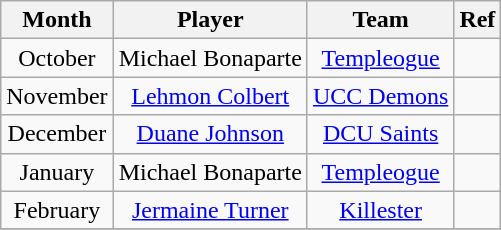<table class="wikitable" style="text-align:center">
<tr>
<th>Month</th>
<th>Player</th>
<th>Team</th>
<th>Ref</th>
</tr>
<tr>
<td>October</td>
<td>Michael Bonaparte</td>
<td><a href='#'>Templeogue</a></td>
<td></td>
</tr>
<tr>
<td>November</td>
<td><a href='#'>Lehmon Colbert</a></td>
<td><a href='#'>UCC Demons</a></td>
<td></td>
</tr>
<tr>
<td>December</td>
<td><a href='#'>Duane Johnson</a></td>
<td><a href='#'>DCU Saints</a></td>
<td></td>
</tr>
<tr>
<td>January</td>
<td>Michael Bonaparte</td>
<td><a href='#'>Templeogue</a></td>
<td></td>
</tr>
<tr>
<td>February</td>
<td><a href='#'>Jermaine Turner</a></td>
<td><a href='#'>Killester</a></td>
<td></td>
</tr>
<tr>
</tr>
</table>
